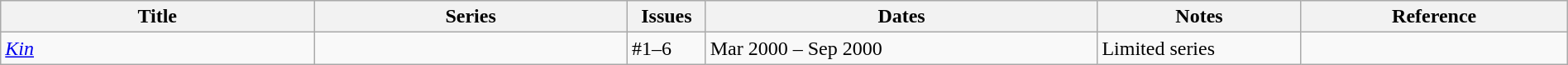<table class="wikitable sortable" style="width:100%;">
<tr>
<th width=20%>Title</th>
<th width=20%>Series</th>
<th width=5%>Issues</th>
<th width=25%>Dates</th>
<th width=13%>Notes</th>
<th>Reference</th>
</tr>
<tr>
<td><em><a href='#'>Kin</a></em></td>
<td></td>
<td>#1–6</td>
<td>Mar 2000 – Sep 2000</td>
<td>Limited series</td>
<td></td>
</tr>
</table>
